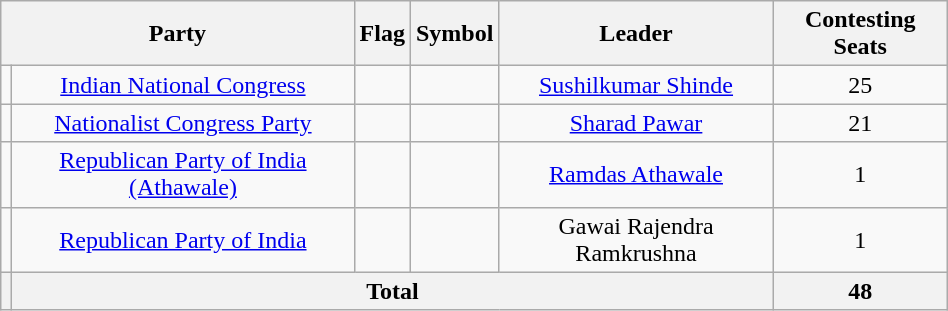<table class="wikitable" width="50%" style="text-align:center">
<tr>
<th colspan="2">Party</th>
<th>Flag</th>
<th>Symbol</th>
<th>Leader</th>
<th>Contesting Seats</th>
</tr>
<tr>
<td></td>
<td><a href='#'>Indian National Congress</a></td>
<td></td>
<td></td>
<td><a href='#'>Sushilkumar Shinde</a></td>
<td>25</td>
</tr>
<tr>
<td></td>
<td><a href='#'>Nationalist Congress Party</a></td>
<td></td>
<td></td>
<td><a href='#'>Sharad Pawar</a></td>
<td>21</td>
</tr>
<tr>
<td></td>
<td><a href='#'>Republican Party of India (Athawale)</a></td>
<td></td>
<td></td>
<td><a href='#'>Ramdas Athawale</a></td>
<td>1</td>
</tr>
<tr>
<td></td>
<td><a href='#'>Republican Party of India</a></td>
<td></td>
<td></td>
<td>Gawai Rajendra Ramkrushna</td>
<td>1</td>
</tr>
<tr>
<th></th>
<th colspan="4">Total</th>
<th>48</th>
</tr>
</table>
